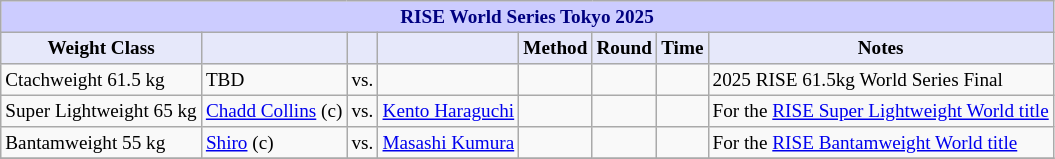<table class="wikitable" style="font-size: 80%;">
<tr>
<th colspan="8" style="background-color: #ccf; color: #000080; text-align: center;"><strong>RISE World Series Tokyo 2025</strong></th>
</tr>
<tr>
<th colspan="1" style="background-color: #E6E8FA; color: #000000; text-align: center;">Weight Class</th>
<th colspan="1" style="background-color: #E6E8FA; color: #000000; text-align: center;"></th>
<th colspan="1" style="background-color: #E6E8FA; color: #000000; text-align: center;"></th>
<th colspan="1" style="background-color: #E6E8FA; color: #000000; text-align: center;"></th>
<th colspan="1" style="background-color: #E6E8FA; color: #000000; text-align: center;">Method</th>
<th colspan="1" style="background-color: #E6E8FA; color: #000000; text-align: center;">Round</th>
<th colspan="1" style="background-color: #E6E8FA; color: #000000; text-align: center;">Time</th>
<th colspan="1" style="background-color: #E6E8FA; color: #000000; text-align: center;">Notes</th>
</tr>
<tr>
<td>Ctachweight 61.5 kg</td>
<td> TBD</td>
<td align="center">vs.</td>
<td></td>
<td></td>
<td align="center"></td>
<td align="center"></td>
<td>2025 RISE 61.5kg World Series Final</td>
</tr>
<tr>
<td>Super Lightweight 65 kg</td>
<td> <a href='#'>Chadd Collins</a> (c)</td>
<td align="center">vs.</td>
<td> <a href='#'>Kento Haraguchi</a></td>
<td></td>
<td align="center"></td>
<td align="center"></td>
<td>For the <a href='#'>RISE Super Lightweight World title</a></td>
</tr>
<tr>
<td>Bantamweight 55 kg</td>
<td> <a href='#'>Shiro</a> (c)</td>
<td align="center">vs.</td>
<td> <a href='#'>Masashi Kumura</a></td>
<td></td>
<td align="center"></td>
<td align="center"></td>
<td>For the <a href='#'>RISE Bantamweight World title</a></td>
</tr>
<tr>
</tr>
</table>
